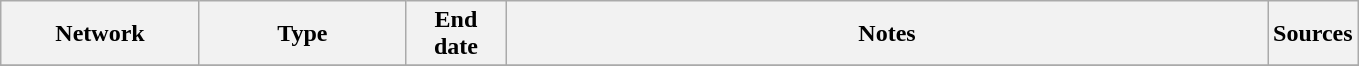<table class="wikitable">
<tr>
<th style="text-align:center; width:125px">Network</th>
<th style="text-align:center; width:130px">Type</th>
<th style="text-align:center; width:60px">End date</th>
<th style="text-align:center; width:500px">Notes</th>
<th style="text-align:center; width:30px">Sources</th>
</tr>
<tr>
</tr>
</table>
